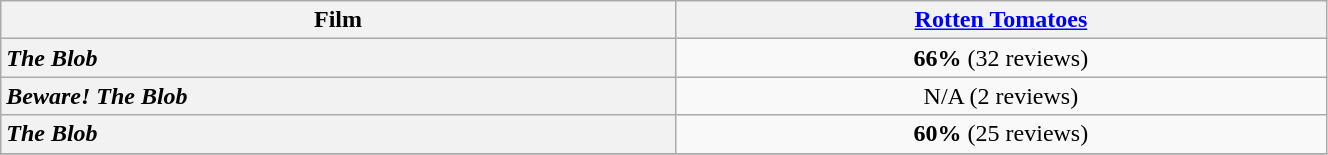<table class="wikitable sortable" width=70% border="1" style="text-align: center;">
<tr>
<th>Film</th>
<th><a href='#'>Rotten Tomatoes</a></th>
</tr>
<tr>
<th style="text-align: left;"><em>The Blob</em> </th>
<td><strong>66%</strong> (32 reviews)</td>
</tr>
<tr>
<th style="text-align: left;"><em>Beware! The Blob</em></th>
<td>N/A (2 reviews)</td>
</tr>
<tr>
<th style="text-align: left;"><em>The Blob</em> </th>
<td><strong>60%</strong> (25 reviews) </td>
</tr>
<tr>
</tr>
</table>
